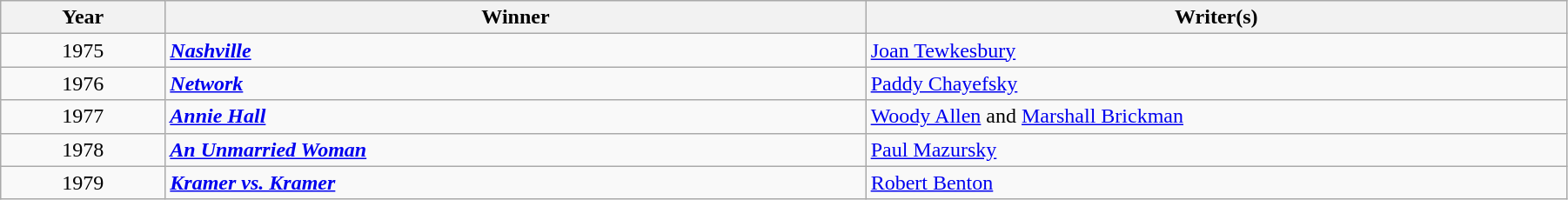<table class="wikitable" width="95%" cellpadding="5">
<tr>
<th width="100"><strong>Year</strong></th>
<th width="450"><strong>Winner</strong></th>
<th width="450"><strong>Writer(s)</strong></th>
</tr>
<tr>
<td style="text-align:center;">1975</td>
<td><strong><em><a href='#'>Nashville</a></em></strong></td>
<td><a href='#'>Joan Tewkesbury</a></td>
</tr>
<tr>
<td style="text-align:center;">1976</td>
<td><strong><em><a href='#'>Network</a></em></strong></td>
<td><a href='#'>Paddy Chayefsky</a></td>
</tr>
<tr>
<td style="text-align:center;">1977</td>
<td><strong><em><a href='#'>Annie Hall</a></em></strong></td>
<td><a href='#'>Woody Allen</a> and <a href='#'>Marshall Brickman</a></td>
</tr>
<tr>
<td style="text-align:center;">1978</td>
<td><strong><em><a href='#'>An Unmarried Woman</a></em></strong></td>
<td><a href='#'>Paul Mazursky</a></td>
</tr>
<tr>
<td style="text-align:center;">1979</td>
<td><strong><em><a href='#'>Kramer vs. Kramer</a></em></strong></td>
<td><a href='#'>Robert Benton</a></td>
</tr>
</table>
